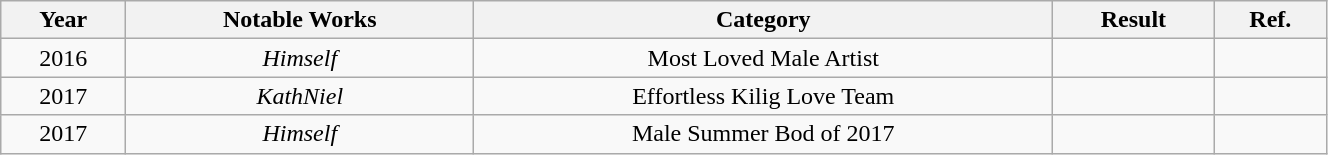<table class="wikitable" style="text-align:center" width=70%>
<tr>
<th>Year</th>
<th>Notable Works</th>
<th>Category</th>
<th>Result</th>
<th>Ref.</th>
</tr>
<tr>
<td>2016</td>
<td><em>Himself</em></td>
<td>Most Loved Male Artist</td>
<td></td>
<td></td>
</tr>
<tr>
<td>2017</td>
<td><em>KathNiel</em></td>
<td>Effortless Kilig Love Team</td>
<td></td>
<td></td>
</tr>
<tr>
<td>2017</td>
<td><em>Himself</em></td>
<td>Male Summer Bod of 2017</td>
<td></td>
<td></td>
</tr>
</table>
